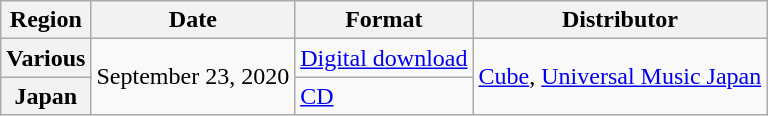<table class="wikitable plainrowheaders">
<tr>
<th>Region</th>
<th>Date</th>
<th>Format</th>
<th>Distributor</th>
</tr>
<tr>
<th scope="row">Various</th>
<td rowspan="3">September 23, 2020</td>
<td rowspan="2"><a href='#'>Digital download</a></td>
<td rowspan="3"><a href='#'>Cube</a>, <a href='#'>Universal Music Japan</a></td>
</tr>
<tr>
<th scope="row" rowspan="2">Japan</th>
</tr>
<tr>
<td><a href='#'>CD</a></td>
</tr>
</table>
